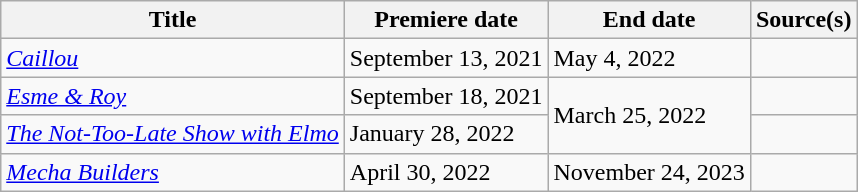<table class="wikitable sortable">
<tr>
<th>Title</th>
<th>Premiere date</th>
<th>End date</th>
<th>Source(s)</th>
</tr>
<tr>
<td><em><a href='#'>Caillou</a></em></td>
<td>September 13, 2021</td>
<td>May 4, 2022</td>
<td></td>
</tr>
<tr>
<td><em><a href='#'>Esme & Roy</a></em></td>
<td>September 18, 2021</td>
<td rowspan=2>March 25, 2022</td>
<td></td>
</tr>
<tr>
<td><em><a href='#'>The Not-Too-Late Show with Elmo</a></em></td>
<td>January 28, 2022</td>
<td></td>
</tr>
<tr>
<td><em><a href='#'>Mecha Builders</a></em></td>
<td>April 30, 2022</td>
<td>November 24, 2023</td>
<td></td>
</tr>
</table>
